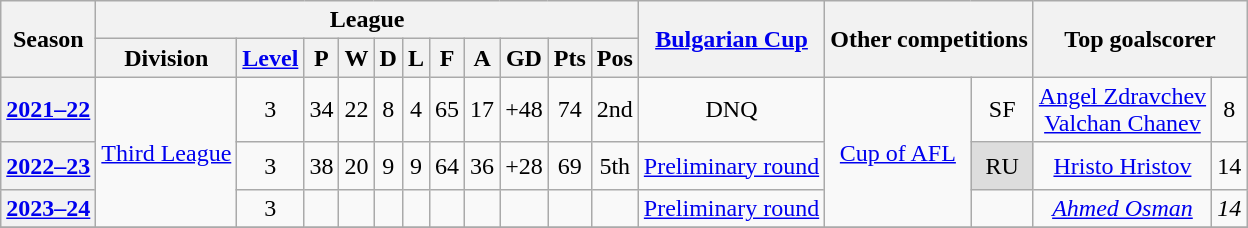<table class="wikitable plainrowheaders sortable" style="text-align: center">
<tr>
<th rowspan=2>Season</th>
<th colspan=11>League</th>
<th rowspan=2><a href='#'>Bulgarian Cup</a><br></th>
<th rowspan=2 colspan=2>Other competitions</th>
<th rowspan=2 colspan=2>Top goalscorer</th>
</tr>
<tr>
<th scope=col>Division</th>
<th scope=col><a href='#'>Level</a></th>
<th scope=col>P</th>
<th scope=col>W</th>
<th scope=col>D</th>
<th scope=col>L</th>
<th scope=col>F</th>
<th scope=col>A</th>
<th scope=col>GD</th>
<th scope=col>Pts</th>
<th scope=col data-sort-type="number">Pos</th>
</tr>
<tr>
<th scope=row rowspan=1><a href='#'>2021–22</a></th>
<td rowspan=3><a href='#'>Third League</a></td>
<td rowspan=1>3</td>
<td rowspan=1>34</td>
<td rowspan=1>22</td>
<td rowspan=1>8</td>
<td rowspan=1>4</td>
<td rowspan=1>65</td>
<td rowspan=1>17</td>
<td rowspan=1>+48</td>
<td rowspan=1>74</td>
<td rowspan=1>2nd</td>
<td rowspan=1>DNQ</td>
<td rowspan=3><a href='#'>Cup of AFL</a></td>
<td rowspan=1>SF</td>
<td rowspan=1> <a href='#'>Angel Zdravchev</a><br> <a href='#'>Valchan Chanev</a></td>
<td rowspan=1>8</td>
</tr>
<tr>
<th scope=row rowspan=1><a href='#'>2022–23</a></th>
<td rowspan=1>3</td>
<td rowspan=1>38</td>
<td rowspan=1>20</td>
<td rowspan=1>9</td>
<td rowspan=1>9</td>
<td rowspan=1>64</td>
<td rowspan=1>36</td>
<td rowspan=1>+28</td>
<td rowspan=1>69</td>
<td rowspan=1>5th</td>
<td rowspan=1><a href='#'>Preliminary round</a></td>
<td style="background-color:#DDD;padding:0.4em">RU</td>
<td rowspan=1> <a href='#'>Hristo Hristov</a></td>
<td rowspan=1>14</td>
</tr>
<tr>
<th scope=row rowspan=1><a href='#'>2023–24</a></th>
<td rowspan=1>3</td>
<td rowspan=1></td>
<td rowspan=1></td>
<td rowspan=1></td>
<td rowspan=1></td>
<td rowspan=1></td>
<td rowspan=1></td>
<td rowspan=1></td>
<td rowspan=1></td>
<td rowspan=1></td>
<td rowspan=1><a href='#'>Preliminary round</a></td>
<td rowspan=1></td>
<td rowspan=1> <em><a href='#'>Ahmed Osman</a></em></td>
<td rowspan=1><em>14</em></td>
</tr>
<tr>
</tr>
</table>
